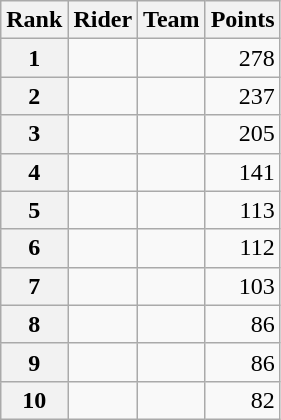<table class="wikitable">
<tr>
<th scope="col">Rank</th>
<th scope="col">Rider</th>
<th scope="col">Team</th>
<th scope="col">Points</th>
</tr>
<tr>
<th scope="row">1</th>
<td> </td>
<td></td>
<td style="text-align:right;">278</td>
</tr>
<tr>
<th scope="row">2</th>
<td></td>
<td></td>
<td style="text-align:right;">237</td>
</tr>
<tr>
<th scope="row">3</th>
<td></td>
<td></td>
<td style="text-align:right;">205</td>
</tr>
<tr>
<th scope="row">4</th>
<td> </td>
<td></td>
<td style="text-align:right;">141</td>
</tr>
<tr>
<th scope="row">5</th>
<td></td>
<td></td>
<td style="text-align:right;">113</td>
</tr>
<tr>
<th scope="row">6</th>
<td></td>
<td></td>
<td style="text-align:right;">112</td>
</tr>
<tr>
<th scope="row">7</th>
<td></td>
<td></td>
<td style="text-align:right;">103</td>
</tr>
<tr>
<th scope="row">8</th>
<td></td>
<td></td>
<td style="text-align:right;">86</td>
</tr>
<tr>
<th scope="row">9</th>
<td></td>
<td></td>
<td style="text-align:right;">86</td>
</tr>
<tr>
<th scope="row">10</th>
<td></td>
<td></td>
<td style="text-align:right;">82</td>
</tr>
</table>
